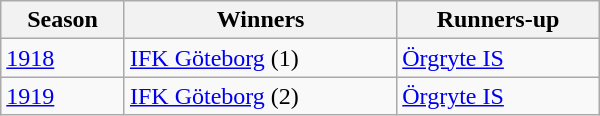<table class="wikitable" style="width:400px;">
<tr>
<th>Season</th>
<th>Winners</th>
<th>Runners-up</th>
</tr>
<tr>
<td><a href='#'>1918</a></td>
<td><a href='#'>IFK Göteborg</a> (1)</td>
<td><a href='#'>Örgryte IS</a></td>
</tr>
<tr>
<td><a href='#'>1919</a></td>
<td><a href='#'>IFK Göteborg</a> (2)</td>
<td><a href='#'>Örgryte IS</a></td>
</tr>
</table>
